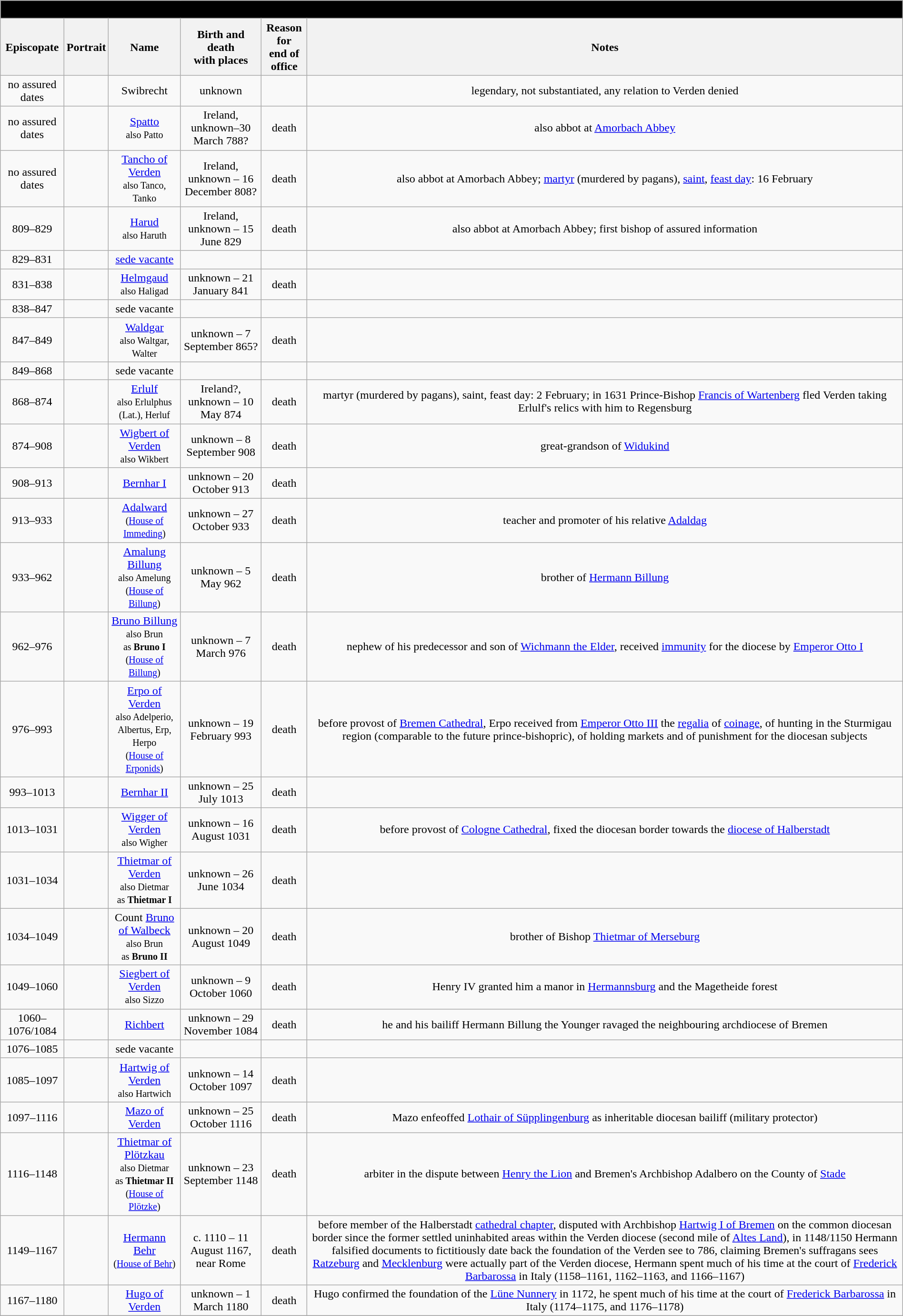<table width=100% class="wikitable">
<tr>
<td colspan="6" bgcolor=black align=center><strong><span>Roman Catholic Bishops of Verden till 1180</span></strong></td>
</tr>
<tr>
<th>Episcopate</th>
<th>Portrait</th>
<th>Name</th>
<th>Birth and death<br>with places</th>
<th>Reason for <br>end of office</th>
<th>Notes</th>
</tr>
<tr>
<td align=center>no assured dates</td>
<td align=center></td>
<td align="center">Swibrecht</td>
<td align="center">unknown</td>
<td align="center"></td>
<td align="center">legendary, not substantiated, any relation to Verden denied</td>
</tr>
<tr>
<td align=center>no assured dates</td>
<td align=center></td>
<td align="center"><a href='#'>Spatto</a><br><small>also Patto</small></td>
<td align="center">Ireland, unknown–30 March 788?</td>
<td align="center">death</td>
<td align="center">also abbot at <a href='#'>Amorbach Abbey</a></td>
</tr>
<tr>
<td align=center>no assured dates</td>
<td align=center></td>
<td align="center"><a href='#'>Tancho of Verden</a><br><small>also Tanco, Tanko</small></td>
<td align="center">Ireland, unknown – 16 December 808?</td>
<td align="center">death</td>
<td align="center">also abbot at Amorbach Abbey; <a href='#'>martyr</a> (murdered by pagans), <a href='#'>saint</a>, <a href='#'>feast day</a>: 16 February</td>
</tr>
<tr>
<td align=center>809–829</td>
<td align=center></td>
<td align="center"><a href='#'>Harud</a> <br><small>also Haruth </small></td>
<td align="center">Ireland, unknown – 15 June 829</td>
<td align="center">death</td>
<td align="center">also abbot at Amorbach Abbey; first bishop of assured information</td>
</tr>
<tr>
<td align=center>829–831</td>
<td align=center></td>
<td align="center"><a href='#'>sede vacante</a></td>
<td align="center"></td>
<td align="center"></td>
<td align="center"></td>
</tr>
<tr>
<td align=center>831–838</td>
<td align=center></td>
<td align="center"><a href='#'>Helmgaud</a> <br><small>also Haligad</small></td>
<td align="center">unknown – 21 January 841</td>
<td align="center">death</td>
<td align="center"></td>
</tr>
<tr>
<td align=center>838–847</td>
<td align=center></td>
<td align="center">sede vacante</td>
<td align="center"></td>
<td align="center"></td>
<td align="center"></td>
</tr>
<tr>
<td align=center>847–849</td>
<td align=center></td>
<td align="center"><a href='#'>Waldgar</a><br><small>also Waltgar, Walter </small></td>
<td align="center">unknown – 7 September 865?</td>
<td align="center">death</td>
<td align="center"></td>
</tr>
<tr>
<td align=center>849–868</td>
<td align=center></td>
<td align="center">sede vacante</td>
<td align="center"></td>
<td align="center"></td>
<td align="center"></td>
</tr>
<tr>
<td align=center>868–874</td>
<td align=center></td>
<td align="center"><a href='#'>Erlulf</a><br><small>also Erlulphus (Lat.), Herluf</small></td>
<td align="center">Ireland?, unknown – 10 May 874</td>
<td align="center">death</td>
<td align="center">martyr (murdered by pagans), saint, feast day: 2 February; in 1631 Prince-Bishop <a href='#'>Francis of Wartenberg</a> fled Verden taking Erlulf's relics with him to Regensburg</td>
</tr>
<tr>
<td align=center>874–908</td>
<td align=center></td>
<td align="center"><a href='#'>Wigbert of Verden</a><br><small>also Wikbert</small></td>
<td align="center">unknown – 8 September 908</td>
<td align="center">death</td>
<td align="center">great-grandson of <a href='#'>Widukind</a></td>
</tr>
<tr>
<td align=center>908–913</td>
<td align=center></td>
<td align="center"><a href='#'>Bernhar I</a></td>
<td align="center">unknown – 20 October 913</td>
<td align="center">death</td>
<td align="center"></td>
</tr>
<tr>
<td align=center>913–933</td>
<td align=center></td>
<td align="center"><a href='#'>Adalward</a> <br><small>(<a href='#'>House of Immeding</a>)</small></td>
<td align="center">unknown – 27 October 933</td>
<td align="center">death</td>
<td align="center">teacher and promoter of his relative <a href='#'>Adaldag</a></td>
</tr>
<tr>
<td align=center>933–962</td>
<td align=center></td>
<td align="center"><a href='#'>Amalung Billung</a><br><small>also Amelung<br>(<a href='#'>House of Billung</a>)</small></td>
<td align="center">unknown – 5 May 962</td>
<td align="center">death</td>
<td align="center">brother of <a href='#'>Hermann Billung</a></td>
</tr>
<tr>
<td align=center>962–976</td>
<td align=center></td>
<td align="center"><a href='#'>Bruno Billung</a><br><small>also Brun<br>as <strong>Bruno I</strong><br>(<a href='#'>House of Billung</a>)</small></td>
<td align="center">unknown – 7 March 976</td>
<td align="center">death</td>
<td align="center">nephew of his predecessor and son of <a href='#'>Wichmann the Elder</a>, received <a href='#'>immunity</a> for the diocese by <a href='#'>Emperor Otto I</a></td>
</tr>
<tr>
<td align=center>976–993</td>
<td align=center></td>
<td align="center"><a href='#'>Erpo of Verden</a><br><small>also Adelperio, Albertus, Erp, Herpo<br>(<a href='#'>House of Erponids</a>)</small></td>
<td align="center">unknown – 19 February 993</td>
<td align="center">death</td>
<td align="center">before provost of <a href='#'>Bremen Cathedral</a>, Erpo received from <a href='#'>Emperor Otto III</a> the <a href='#'>regalia</a> of <a href='#'>coinage</a>, of hunting in the Sturmigau region (comparable to the future prince-bishopric), of holding markets and of punishment for the diocesan subjects</td>
</tr>
<tr>
<td align=center>993–1013</td>
<td align=center></td>
<td align="center"><a href='#'>Bernhar II</a></td>
<td align="center">unknown – 25 July 1013</td>
<td align="center">death</td>
<td align="center"></td>
</tr>
<tr>
<td align=center>1013–1031</td>
<td align=center></td>
<td align="center"><a href='#'>Wigger of Verden</a><br><small>also Wigher</small></td>
<td align="center">unknown – 16 August 1031</td>
<td align="center">death</td>
<td align="center">before provost of <a href='#'>Cologne Cathedral</a>, fixed the diocesan border towards the <a href='#'>diocese of Halberstadt</a></td>
</tr>
<tr>
<td align=center>1031–1034</td>
<td align=center></td>
<td align="center"><a href='#'>Thietmar of Verden</a> <br><small>also Dietmar<br>as <strong>Thietmar I</strong></small></td>
<td align="center">unknown – 26 June 1034</td>
<td align="center">death</td>
<td align="center"></td>
</tr>
<tr>
<td align=center>1034–1049</td>
<td align=center></td>
<td align="center">Count <a href='#'>Bruno of Walbeck</a><br><small>also Brun<br>as <strong>Bruno II</strong></small></td>
<td align="center">unknown – 20 August 1049</td>
<td align="center">death</td>
<td align="center">brother of Bishop <a href='#'>Thietmar of Merseburg</a></td>
</tr>
<tr>
<td align=center>1049–1060</td>
<td align=center></td>
<td align="center"><a href='#'>Siegbert of Verden</a> <br><small>also Sizzo</small></td>
<td align="center">unknown – 9 October 1060</td>
<td align="center">death</td>
<td align="center">Henry IV granted him a manor in <a href='#'>Hermannsburg</a> and the Magetheide forest</td>
</tr>
<tr>
<td align=center>1060–1076/1084</td>
<td align=center></td>
<td align="center"><a href='#'>Richbert</a></td>
<td align="center">unknown – 29 November 1084</td>
<td align="center">death</td>
<td align="center">he and his bailiff Hermann Billung the Younger ravaged the neighbouring archdiocese of Bremen</td>
</tr>
<tr>
<td align=center>1076–1085</td>
<td align=center></td>
<td align="center">sede vacante</td>
<td align="center"></td>
<td align="center"></td>
<td align="center"></td>
</tr>
<tr>
<td align=center>1085–1097</td>
<td align=center></td>
<td align="center"><a href='#'>Hartwig of Verden</a><br><small>also Hartwich</small></td>
<td align="center">unknown – 14 October 1097</td>
<td align="center">death</td>
<td align="center"></td>
</tr>
<tr>
<td align=center>1097–1116</td>
<td align=center></td>
<td align="center"><a href='#'>Mazo of Verden</a></td>
<td align="center">unknown – 25 October 1116</td>
<td align="center">death</td>
<td align="center">Mazo enfeoffed <a href='#'>Lothair of Süpplingenburg</a> as inheritable diocesan bailiff (military protector)</td>
</tr>
<tr>
<td align=center>1116–1148</td>
<td align=center></td>
<td align="center"><a href='#'>Thietmar of Plötzkau</a><br><small>also Dietmar<br>as <strong>Thietmar II</strong><br>(<a href='#'>House of Plötzke</a>)</small></td>
<td align="center">unknown – 23 September 1148</td>
<td align="center">death</td>
<td align="center">arbiter in the dispute between <a href='#'>Henry the Lion</a> and Bremen's Archbishop Adalbero on the County of <a href='#'>Stade</a></td>
</tr>
<tr>
<td align=center>1149–1167</td>
<td align=center></td>
<td align="center"><a href='#'>Hermann Behr</a><br><small>(<a href='#'>House of Behr</a>)</small></td>
<td align="center">c. 1110 – 11 August 1167, near Rome</td>
<td align="center">death</td>
<td align="center">before member of the Halberstadt <a href='#'>cathedral chapter</a>, disputed with Archbishop <a href='#'>Hartwig I of Bremen</a> on the common diocesan border since the former settled uninhabited areas within the Verden diocese (second mile of <a href='#'>Altes Land</a>), in 1148/1150 Hermann falsified documents to fictitiously date back the foundation of the Verden see to 786, claiming Bremen's suffragans sees <a href='#'>Ratzeburg</a> and <a href='#'>Mecklenburg</a> were actually part of the Verden diocese, Hermann spent much of his time at the court of <a href='#'>Frederick Barbarossa</a> in Italy (1158–1161, 1162–1163, and 1166–1167)</td>
</tr>
<tr>
<td align=center>1167–1180</td>
<td align=center></td>
<td align="center"><a href='#'>Hugo of Verden</a></td>
<td align="center">unknown – 1 March 1180</td>
<td align="center">death</td>
<td align="center">Hugo confirmed the foundation of the <a href='#'>Lüne Nunnery</a> in 1172, he spent much of his time at the court of <a href='#'>Frederick Barbarossa</a> in Italy (1174–1175, and 1176–1178)</td>
</tr>
<tr>
</tr>
</table>
